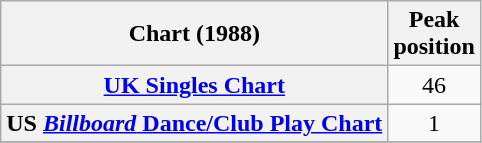<table class="wikitable plainrowheaders" style="text-align:center">
<tr>
<th>Chart (1988)</th>
<th>Peak<br>position</th>
</tr>
<tr>
<th scope="row"><a href='#'>UK Singles Chart</a></th>
<td>46</td>
</tr>
<tr>
<th scope="row">US <a href='#'><em>Billboard</em> Dance/Club Play Chart</a></th>
<td>1</td>
</tr>
<tr>
</tr>
</table>
